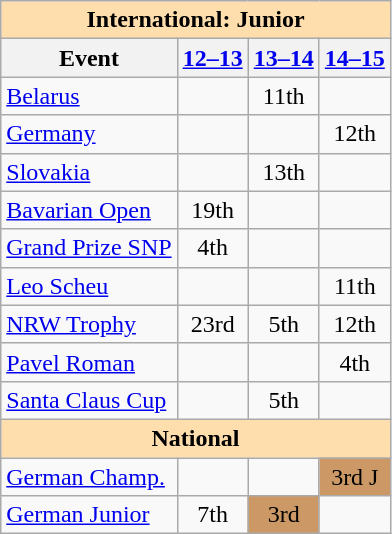<table class="wikitable" style="text-align:center">
<tr>
<th colspan="4" style="background:#ffdead; text-align:center;">International: Junior</th>
</tr>
<tr>
<th>Event</th>
<th><a href='#'>12–13</a></th>
<th><a href='#'>13–14</a></th>
<th><a href='#'>14–15</a></th>
</tr>
<tr>
<td align=left> <a href='#'>Belarus</a></td>
<td></td>
<td>11th</td>
<td></td>
</tr>
<tr>
<td align=left> <a href='#'>Germany</a></td>
<td></td>
<td></td>
<td>12th</td>
</tr>
<tr>
<td align=left> <a href='#'>Slovakia</a></td>
<td></td>
<td>13th</td>
<td></td>
</tr>
<tr>
<td align=left><a href='#'>Bavarian Open</a></td>
<td>19th</td>
<td></td>
<td></td>
</tr>
<tr>
<td align=left><a href='#'>Grand Prize SNP</a></td>
<td>4th</td>
<td></td>
<td></td>
</tr>
<tr>
<td align=left><a href='#'>Leo Scheu</a></td>
<td></td>
<td></td>
<td>11th</td>
</tr>
<tr>
<td align=left><a href='#'>NRW Trophy</a></td>
<td>23rd</td>
<td>5th</td>
<td>12th</td>
</tr>
<tr>
<td align=left><a href='#'>Pavel Roman</a></td>
<td></td>
<td></td>
<td>4th</td>
</tr>
<tr>
<td align=left><a href='#'>Santa Claus Cup</a></td>
<td></td>
<td>5th</td>
<td></td>
</tr>
<tr>
<th colspan="4" style="background:#ffdead; text-align:center;">National</th>
</tr>
<tr>
<td align="left"><a href='#'>German Champ.</a></td>
<td></td>
<td></td>
<td bgcolor="cc9966">3rd J</td>
</tr>
<tr>
<td align="left"><a href='#'>German Junior</a></td>
<td>7th</td>
<td bgcolor="cc9966">3rd</td>
<td></td>
</tr>
</table>
